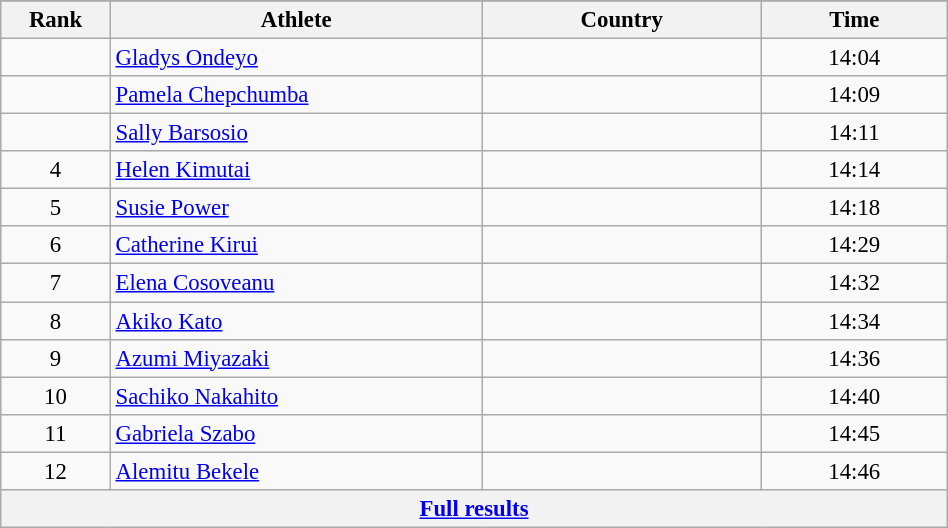<table class="wikitable sortable" style=" text-align:center; font-size:95%;" width="50%">
<tr>
</tr>
<tr>
<th width=5%>Rank</th>
<th width=20%>Athlete</th>
<th width=15%>Country</th>
<th width=10%>Time</th>
</tr>
<tr>
<td align=center></td>
<td align=left><a href='#'>Gladys Ondeyo</a></td>
<td align=left></td>
<td>14:04</td>
</tr>
<tr>
<td align=center></td>
<td align=left><a href='#'>Pamela Chepchumba</a></td>
<td align=left></td>
<td>14:09</td>
</tr>
<tr>
<td align=center></td>
<td align=left><a href='#'>Sally Barsosio</a></td>
<td align=left></td>
<td>14:11</td>
</tr>
<tr>
<td align=center>4</td>
<td align=left><a href='#'>Helen Kimutai</a></td>
<td align=left></td>
<td>14:14</td>
</tr>
<tr>
<td align=center>5</td>
<td align=left><a href='#'>Susie Power</a></td>
<td align=left></td>
<td>14:18</td>
</tr>
<tr>
<td align=center>6</td>
<td align=left><a href='#'>Catherine Kirui</a></td>
<td align=left></td>
<td>14:29</td>
</tr>
<tr>
<td align=center>7</td>
<td align=left><a href='#'>Elena Cosoveanu</a></td>
<td align=left></td>
<td>14:32</td>
</tr>
<tr>
<td align=center>8</td>
<td align=left><a href='#'>Akiko Kato</a></td>
<td align=left></td>
<td>14:34</td>
</tr>
<tr>
<td align=center>9</td>
<td align=left><a href='#'>Azumi Miyazaki</a></td>
<td align=left></td>
<td>14:36</td>
</tr>
<tr>
<td align=center>10</td>
<td align=left><a href='#'>Sachiko Nakahito</a></td>
<td align=left></td>
<td>14:40</td>
</tr>
<tr>
<td align=center>11</td>
<td align=left><a href='#'>Gabriela Szabo</a></td>
<td align=left></td>
<td>14:45</td>
</tr>
<tr>
<td align=center>12</td>
<td align=left><a href='#'>Alemitu Bekele</a></td>
<td align=left></td>
<td>14:46</td>
</tr>
<tr class="sortbottom">
<th colspan=4 align=center><a href='#'>Full results</a></th>
</tr>
</table>
